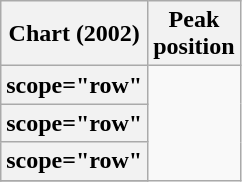<table class="wikitable plainrowheaders sortable">
<tr>
<th scope="col">Chart (2002)</th>
<th scope="col">Peak<br>position</th>
</tr>
<tr>
<th>scope="row" </th>
</tr>
<tr>
<th>scope="row" </th>
</tr>
<tr>
<th>scope="row" </th>
</tr>
<tr>
</tr>
</table>
